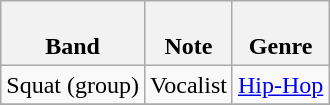<table class="wikitable">
<tr>
<th><br>Band</th>
<th><br>Note</th>
<th><br>Genre</th>
</tr>
<tr>
<td>Squat (group)</td>
<td>Vocalist</td>
<td><a href='#'>Hip-Hop</a></td>
</tr>
<tr>
</tr>
</table>
